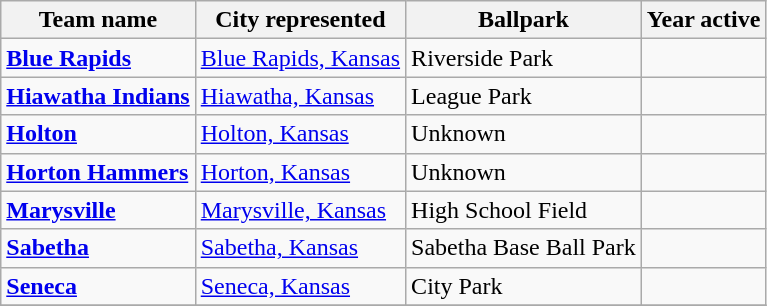<table class="wikitable">
<tr>
<th>Team name</th>
<th>City represented</th>
<th>Ballpark</th>
<th>Year active</th>
</tr>
<tr>
<td><strong><a href='#'>Blue Rapids</a></strong></td>
<td><a href='#'>Blue Rapids, Kansas</a></td>
<td>Riverside Park</td>
<td></td>
</tr>
<tr>
<td><strong><a href='#'>Hiawatha Indians</a></strong></td>
<td><a href='#'>Hiawatha, Kansas</a></td>
<td>League Park</td>
<td></td>
</tr>
<tr>
<td><strong><a href='#'>Holton</a></strong></td>
<td><a href='#'>Holton, Kansas</a></td>
<td>Unknown</td>
<td></td>
</tr>
<tr>
<td><strong><a href='#'>Horton Hammers</a></strong></td>
<td><a href='#'>Horton, Kansas</a></td>
<td>Unknown</td>
<td></td>
</tr>
<tr>
<td><strong><a href='#'>Marysville</a></strong></td>
<td><a href='#'>Marysville, Kansas</a></td>
<td>High School Field</td>
<td></td>
</tr>
<tr>
<td><strong><a href='#'>Sabetha</a></strong></td>
<td><a href='#'>Sabetha, Kansas</a></td>
<td>Sabetha Base Ball Park</td>
<td></td>
</tr>
<tr>
<td><strong><a href='#'>Seneca</a></strong></td>
<td><a href='#'>Seneca, Kansas</a></td>
<td>City Park</td>
<td></td>
</tr>
<tr>
</tr>
</table>
